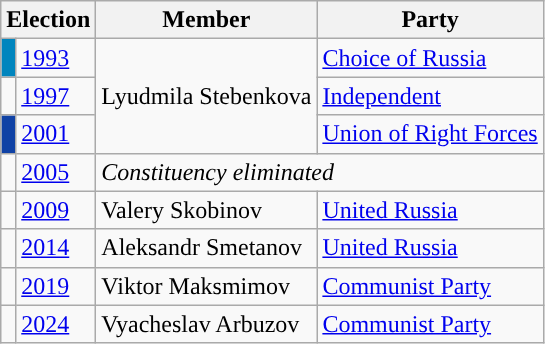<table class="wikitable">
<tr>
<th colspan="2">Election</th>
<th>Member</th>
<th>Party</th>
</tr>
<tr>
<td style="background-color:#0085BE"></td>
<td><a href='#'>1993</a></td>
<td rowspan=3>Lyudmila Stebenkova</td>
<td><a href='#'>Choice of Russia</a></td>
</tr>
<tr>
<td style="background-color:"></td>
<td><a href='#'>1997</a></td>
<td><a href='#'>Independent</a></td>
</tr>
<tr>
<td style="background-color:#1042A5"></td>
<td><a href='#'>2001</a></td>
<td><a href='#'>Union of Right Forces</a></td>
</tr>
<tr>
<td style="background-color:"></td>
<td><a href='#'>2005</a></td>
<td colspan=2><em>Constituency eliminated</em></td>
</tr>
<tr>
<td style="background-color:"></td>
<td><a href='#'>2009</a></td>
<td>Valery Skobinov</td>
<td><a href='#'>United Russia</a></td>
</tr>
<tr>
<td style="background-color:"></td>
<td><a href='#'>2014</a></td>
<td>Aleksandr Smetanov</td>
<td><a href='#'>United Russia</a></td>
</tr>
<tr>
<td style="background-color:"></td>
<td><a href='#'>2019</a></td>
<td>Viktor Maksmimov</td>
<td><a href='#'>Communist Party</a></td>
</tr>
<tr>
<td style="background-color:"></td>
<td><a href='#'>2024</a></td>
<td>Vyacheslav Arbuzov</td>
<td><a href='#'>Communist Party</a></td>
</tr>
</table>
